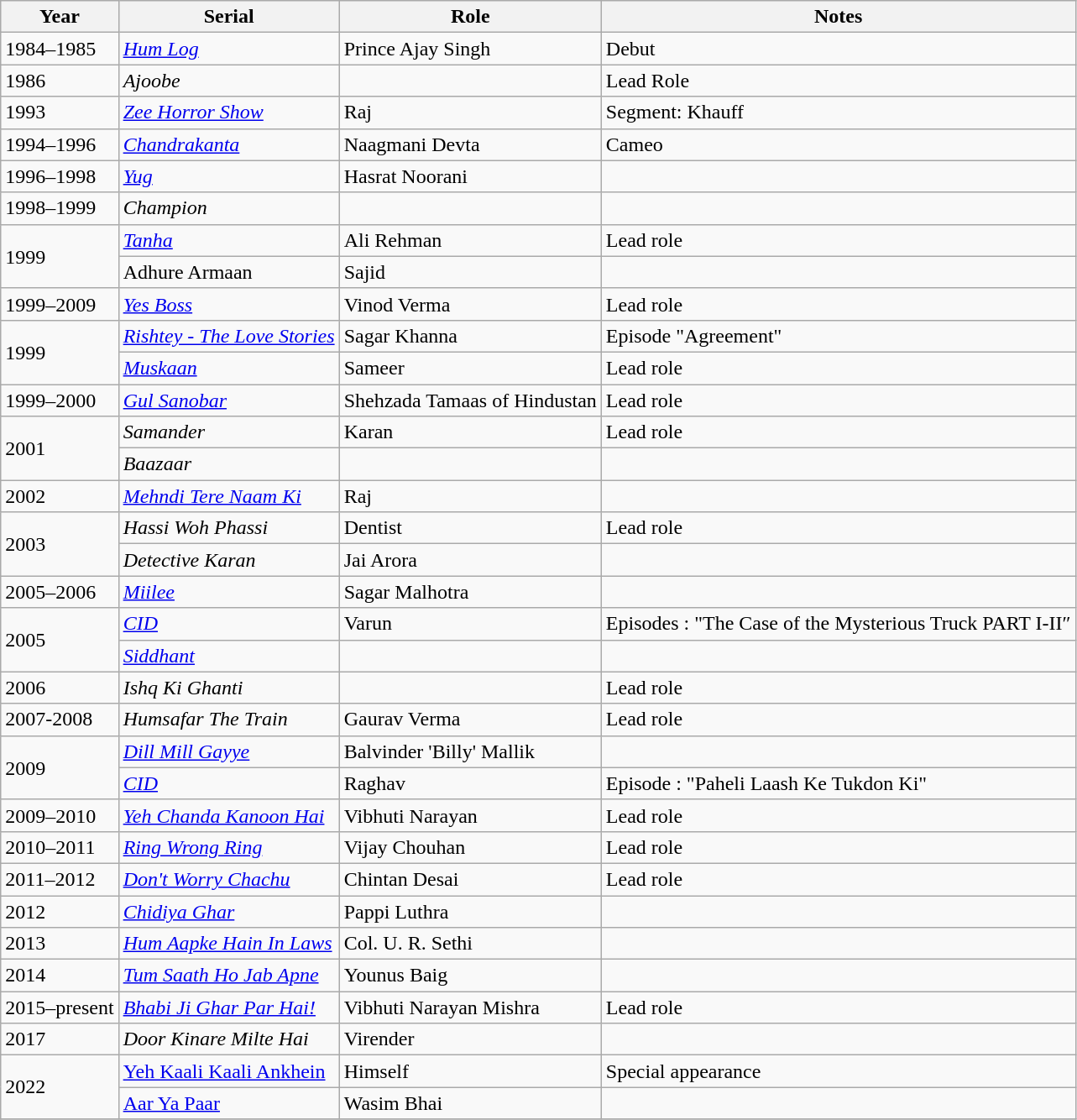<table class="wikitable sortable">
<tr>
<th>Year</th>
<th>Serial</th>
<th>Role</th>
<th>Notes</th>
</tr>
<tr>
<td>1984–1985</td>
<td><em><a href='#'>Hum Log</a></em></td>
<td>Prince Ajay Singh</td>
<td>Debut</td>
</tr>
<tr>
<td>1986</td>
<td><em>Ajoobe </em></td>
<td></td>
<td>Lead Role</td>
</tr>
<tr>
<td>1993</td>
<td><em><a href='#'>Zee Horror Show</a></em></td>
<td>Raj</td>
<td>Segment: Khauff</td>
</tr>
<tr>
<td>1994–1996</td>
<td><em><a href='#'>Chandrakanta</a></em></td>
<td>Naagmani Devta</td>
<td>Cameo</td>
</tr>
<tr>
<td>1996–1998</td>
<td><em><a href='#'>Yug</a></em></td>
<td>Hasrat Noorani</td>
<td></td>
</tr>
<tr>
<td>1998–1999</td>
<td><em>Champion</em></td>
<td></td>
<td></td>
</tr>
<tr>
<td rowspan="2">1999</td>
<td><em><a href='#'>Tanha</a></em></td>
<td>Ali Rehman</td>
<td>Lead role</td>
</tr>
<tr>
<td>Adhure Armaan</td>
<td>Sajid</td>
<td></td>
</tr>
<tr>
<td>1999–2009</td>
<td><em><a href='#'>Yes Boss</a></em></td>
<td>Vinod Verma</td>
<td>Lead role</td>
</tr>
<tr>
<td rowspan="2">1999</td>
<td><em><a href='#'>Rishtey - The Love Stories</a></em></td>
<td>Sagar Khanna</td>
<td>Episode "Agreement"</td>
</tr>
<tr>
<td><em><a href='#'>Muskaan</a></em></td>
<td>Sameer</td>
<td>Lead role</td>
</tr>
<tr>
<td>1999–2000</td>
<td><em><a href='#'>Gul Sanobar</a></em></td>
<td>Shehzada Tamaas of Hindustan</td>
<td>Lead role</td>
</tr>
<tr>
<td rowspan="2">2001</td>
<td><em>Samander</em></td>
<td>Karan</td>
<td>Lead role</td>
</tr>
<tr>
<td><em>Baazaar</em></td>
<td></td>
<td></td>
</tr>
<tr>
<td>2002</td>
<td><em><a href='#'>Mehndi Tere Naam Ki</a></em></td>
<td>Raj</td>
<td></td>
</tr>
<tr>
<td rowspan="2">2003</td>
<td><em>Hassi Woh Phassi</em></td>
<td>Dentist</td>
<td>Lead role</td>
</tr>
<tr>
<td><em>Detective Karan</em></td>
<td>Jai Arora</td>
<td></td>
</tr>
<tr>
<td>2005–2006</td>
<td><em><a href='#'>Miilee</a></em></td>
<td>Sagar Malhotra</td>
<td></td>
</tr>
<tr>
<td rowspan="2">2005</td>
<td><em><a href='#'>CID</a></em></td>
<td>Varun</td>
<td>Episodes : "The Case of the Mysterious Truck PART I-II″</td>
</tr>
<tr>
<td><em><a href='#'>Siddhant</a></em></td>
<td></td>
<td></td>
</tr>
<tr>
<td>2006</td>
<td><em>Ishq Ki Ghanti</em></td>
<td></td>
<td>Lead role</td>
</tr>
<tr>
<td>2007-2008</td>
<td><em>Humsafar The Train </em></td>
<td>Gaurav Verma</td>
<td>Lead role</td>
</tr>
<tr>
<td rowspan="2">2009</td>
<td><em><a href='#'>Dill Mill Gayye</a></em></td>
<td>Balvinder 'Billy' Mallik</td>
<td></td>
</tr>
<tr>
<td><em><a href='#'>CID</a></em></td>
<td>Raghav</td>
<td>Episode : "Paheli Laash Ke Tukdon Ki"</td>
</tr>
<tr>
<td>2009–2010</td>
<td><em><a href='#'>Yeh Chanda Kanoon Hai</a></em></td>
<td>Vibhuti Narayan</td>
<td>Lead role</td>
</tr>
<tr>
<td>2010–2011</td>
<td><em><a href='#'>Ring Wrong Ring</a></em></td>
<td>Vijay Chouhan</td>
<td>Lead role</td>
</tr>
<tr>
<td>2011–2012</td>
<td><em><a href='#'>Don't Worry Chachu</a></em></td>
<td>Chintan Desai</td>
<td>Lead role</td>
</tr>
<tr>
<td>2012</td>
<td><em><a href='#'>Chidiya Ghar</a></em></td>
<td>Pappi Luthra</td>
<td></td>
</tr>
<tr>
<td>2013</td>
<td><em><a href='#'>Hum Aapke Hain In Laws</a></em></td>
<td>Col. U. R. Sethi</td>
<td></td>
</tr>
<tr>
<td>2014</td>
<td><em><a href='#'>Tum Saath Ho Jab Apne</a></em></td>
<td>Younus Baig</td>
<td></td>
</tr>
<tr>
<td>2015–present</td>
<td><em><a href='#'>Bhabi Ji Ghar Par Hai!</a></em></td>
<td>Vibhuti Narayan Mishra</td>
<td>Lead role</td>
</tr>
<tr>
<td>2017</td>
<td><em>Door Kinare Milte Hai</em></td>
<td>Virender</td>
<td></td>
</tr>
<tr>
<td rowspan="2">2022</td>
<td><a href='#'>Yeh Kaali Kaali Ankhein</a></td>
<td>Himself</td>
<td>Special appearance </td>
</tr>
<tr>
<td><a href='#'>Aar Ya Paar</a></td>
<td>Wasim Bhai</td>
<td></td>
</tr>
<tr>
</tr>
</table>
